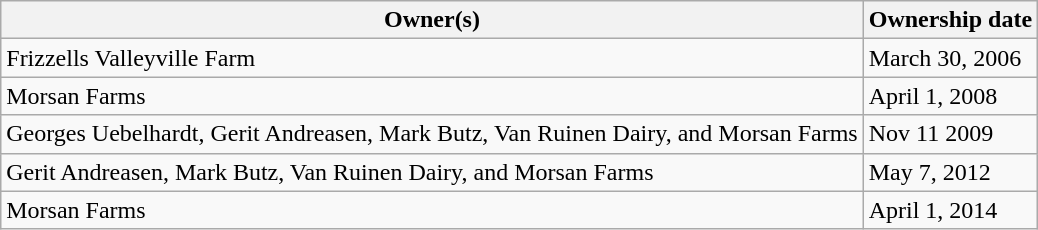<table class="wikitable">
<tr>
<th>Owner(s)</th>
<th>Ownership date</th>
</tr>
<tr>
<td>Frizzells Valleyville Farm</td>
<td>March 30, 2006</td>
</tr>
<tr>
<td>Morsan Farms</td>
<td>April 1, 2008</td>
</tr>
<tr>
<td>Georges Uebelhardt, Gerit Andreasen, Mark Butz, Van Ruinen Dairy, and Morsan Farms</td>
<td>Nov 11 2009</td>
</tr>
<tr>
<td>Gerit Andreasen, Mark Butz, Van Ruinen Dairy, and Morsan Farms</td>
<td>May 7, 2012</td>
</tr>
<tr>
<td>Morsan Farms</td>
<td>April 1, 2014</td>
</tr>
</table>
